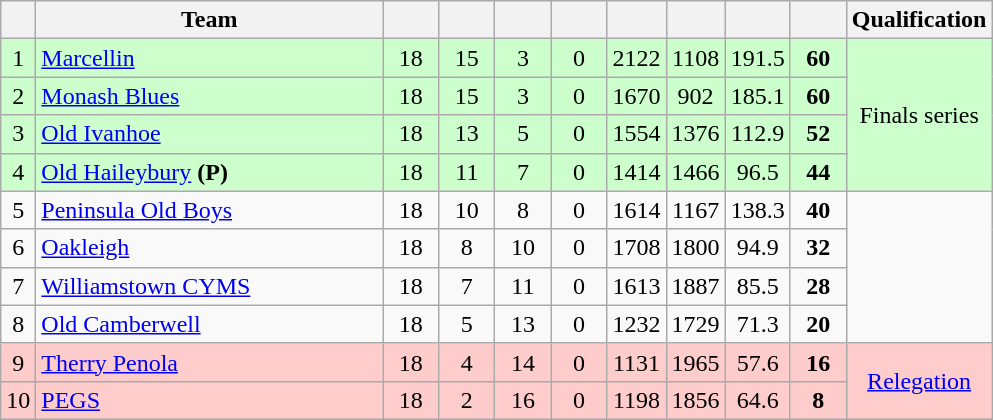<table class="wikitable" style="text-align:center; margin-bottom:0">
<tr>
<th style="width:10px"></th>
<th style="width:35%;">Team</th>
<th style="width:30px;"></th>
<th style="width:30px;"></th>
<th style="width:30px;"></th>
<th style="width:30px;"></th>
<th style="width:30px;"></th>
<th style="width:30px;"></th>
<th style="width:30px;"></th>
<th style="width:30px;"></th>
<th>Qualification</th>
</tr>
<tr style="background:#ccffcc;">
<td>1</td>
<td style="text-align:left;"><a href='#'>Marcellin</a></td>
<td>18</td>
<td>15</td>
<td>3</td>
<td>0</td>
<td>2122</td>
<td>1108</td>
<td>191.5</td>
<td><strong>60</strong></td>
<td rowspan=4>Finals series</td>
</tr>
<tr style="background:#ccffcc;">
<td>2</td>
<td style="text-align:left;"><a href='#'>Monash Blues</a></td>
<td>18</td>
<td>15</td>
<td>3</td>
<td>0</td>
<td>1670</td>
<td>902</td>
<td>185.1</td>
<td><strong>60</strong></td>
</tr>
<tr style="background:#ccffcc;">
<td>3</td>
<td style="text-align:left;"><a href='#'>Old Ivanhoe</a></td>
<td>18</td>
<td>13</td>
<td>5</td>
<td>0</td>
<td>1554</td>
<td>1376</td>
<td>112.9</td>
<td><strong>52</strong></td>
</tr>
<tr style="background:#ccffcc;">
<td>4</td>
<td style="text-align:left;"><a href='#'>Old Haileybury</a> <strong>(P)</strong></td>
<td>18</td>
<td>11</td>
<td>7</td>
<td>0</td>
<td>1414</td>
<td>1466</td>
<td>96.5</td>
<td><strong>44</strong></td>
</tr>
<tr>
<td>5</td>
<td style="text-align:left;"><a href='#'>Peninsula Old Boys</a></td>
<td>18</td>
<td>10</td>
<td>8</td>
<td>0</td>
<td>1614</td>
<td>1167</td>
<td>138.3</td>
<td><strong>40</strong></td>
</tr>
<tr>
<td>6</td>
<td style="text-align:left;"><a href='#'>Oakleigh</a></td>
<td>18</td>
<td>8</td>
<td>10</td>
<td>0</td>
<td>1708</td>
<td>1800</td>
<td>94.9</td>
<td><strong>32</strong></td>
</tr>
<tr>
<td>7</td>
<td style="text-align:left;"><a href='#'>Williamstown CYMS</a></td>
<td>18</td>
<td>7</td>
<td>11</td>
<td>0</td>
<td>1613</td>
<td>1887</td>
<td>85.5</td>
<td><strong>28</strong></td>
</tr>
<tr>
<td>8</td>
<td style="text-align:left;"><a href='#'>Old Camberwell</a></td>
<td>18</td>
<td>5</td>
<td>13</td>
<td>0</td>
<td>1232</td>
<td>1729</td>
<td>71.3</td>
<td><strong>20</strong></td>
</tr>
<tr style="background:#FFCCCC;">
<td>9</td>
<td style="text-align:left;"><a href='#'>Therry Penola</a></td>
<td>18</td>
<td>4</td>
<td>14</td>
<td>0</td>
<td>1131</td>
<td>1965</td>
<td>57.6</td>
<td><strong>16</strong></td>
<td rowspan=2><a href='#'>Relegation</a></td>
</tr>
<tr style="background:#FFCCCC;">
<td>10</td>
<td style="text-align:left;"><a href='#'>PEGS</a></td>
<td>18</td>
<td>2</td>
<td>16</td>
<td>0</td>
<td>1198</td>
<td>1856</td>
<td>64.6</td>
<td><strong>8</strong></td>
</tr>
</table>
